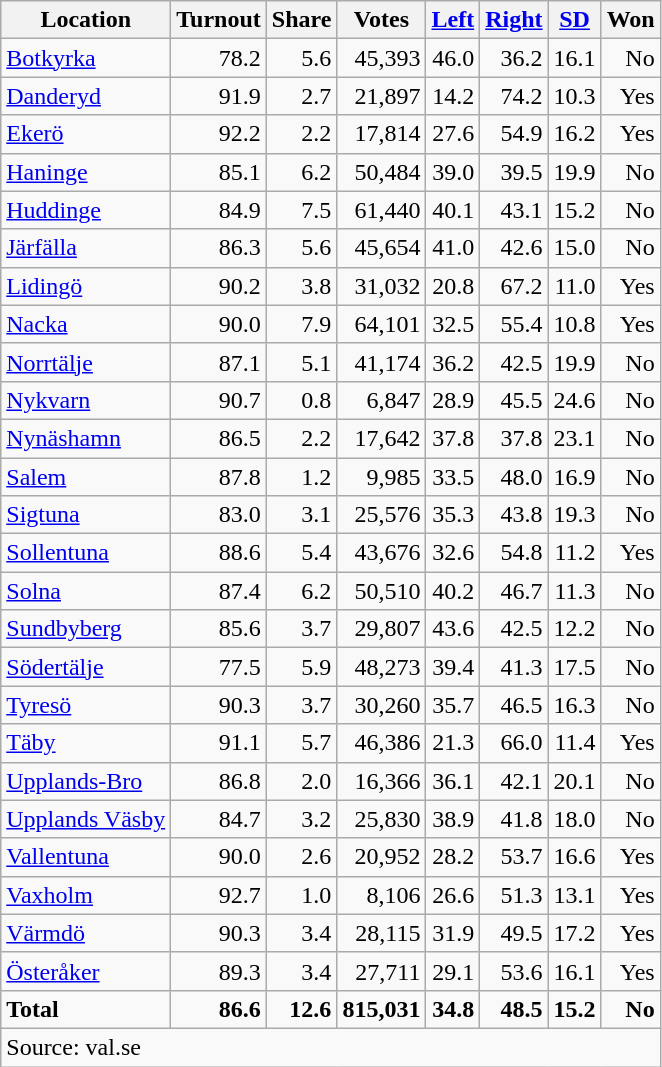<table class="wikitable sortable" style=text-align:right>
<tr>
<th>Location</th>
<th>Turnout</th>
<th>Share</th>
<th>Votes</th>
<th><a href='#'>Left</a></th>
<th><a href='#'>Right</a></th>
<th><a href='#'>SD</a></th>
<th>Won</th>
</tr>
<tr>
<td align=left><a href='#'>Botkyrka</a></td>
<td>78.2</td>
<td>5.6</td>
<td>45,393</td>
<td>46.0</td>
<td>36.2</td>
<td>16.1</td>
<td>No</td>
</tr>
<tr>
<td align=left><a href='#'>Danderyd</a></td>
<td>91.9</td>
<td>2.7</td>
<td>21,897</td>
<td>14.2</td>
<td>74.2</td>
<td>10.3</td>
<td>Yes</td>
</tr>
<tr>
<td align=left><a href='#'>Ekerö</a></td>
<td>92.2</td>
<td>2.2</td>
<td>17,814</td>
<td>27.6</td>
<td>54.9</td>
<td>16.2</td>
<td>Yes</td>
</tr>
<tr>
<td align=left><a href='#'>Haninge</a></td>
<td>85.1</td>
<td>6.2</td>
<td>50,484</td>
<td>39.0</td>
<td>39.5</td>
<td>19.9</td>
<td>No</td>
</tr>
<tr>
<td align=left><a href='#'>Huddinge</a></td>
<td>84.9</td>
<td>7.5</td>
<td>61,440</td>
<td>40.1</td>
<td>43.1</td>
<td>15.2</td>
<td>No</td>
</tr>
<tr>
<td align=left><a href='#'>Järfälla</a></td>
<td>86.3</td>
<td>5.6</td>
<td>45,654</td>
<td>41.0</td>
<td>42.6</td>
<td>15.0</td>
<td>No</td>
</tr>
<tr>
<td align=left><a href='#'>Lidingö</a></td>
<td>90.2</td>
<td>3.8</td>
<td>31,032</td>
<td>20.8</td>
<td>67.2</td>
<td>11.0</td>
<td>Yes</td>
</tr>
<tr>
<td align=left><a href='#'>Nacka</a></td>
<td>90.0</td>
<td>7.9</td>
<td>64,101</td>
<td>32.5</td>
<td>55.4</td>
<td>10.8</td>
<td>Yes</td>
</tr>
<tr>
<td align=left><a href='#'>Norrtälje</a></td>
<td>87.1</td>
<td>5.1</td>
<td>41,174</td>
<td>36.2</td>
<td>42.5</td>
<td>19.9</td>
<td>No</td>
</tr>
<tr>
<td align=left><a href='#'>Nykvarn</a></td>
<td>90.7</td>
<td>0.8</td>
<td>6,847</td>
<td>28.9</td>
<td>45.5</td>
<td>24.6</td>
<td>No</td>
</tr>
<tr>
<td align=left><a href='#'>Nynäshamn</a></td>
<td>86.5</td>
<td>2.2</td>
<td>17,642</td>
<td>37.8</td>
<td>37.8</td>
<td>23.1</td>
<td>No</td>
</tr>
<tr>
<td align=left><a href='#'>Salem</a></td>
<td>87.8</td>
<td>1.2</td>
<td>9,985</td>
<td>33.5</td>
<td>48.0</td>
<td>16.9</td>
<td>No</td>
</tr>
<tr>
<td align=left><a href='#'>Sigtuna</a></td>
<td>83.0</td>
<td>3.1</td>
<td>25,576</td>
<td>35.3</td>
<td>43.8</td>
<td>19.3</td>
<td>No</td>
</tr>
<tr>
<td align=left><a href='#'>Sollentuna</a></td>
<td>88.6</td>
<td>5.4</td>
<td>43,676</td>
<td>32.6</td>
<td>54.8</td>
<td>11.2</td>
<td>Yes</td>
</tr>
<tr>
<td align=left><a href='#'>Solna</a></td>
<td>87.4</td>
<td>6.2</td>
<td>50,510</td>
<td>40.2</td>
<td>46.7</td>
<td>11.3</td>
<td>No</td>
</tr>
<tr>
<td align=left><a href='#'>Sundbyberg</a></td>
<td>85.6</td>
<td>3.7</td>
<td>29,807</td>
<td>43.6</td>
<td>42.5</td>
<td>12.2</td>
<td>No</td>
</tr>
<tr>
<td align=left><a href='#'>Södertälje</a></td>
<td>77.5</td>
<td>5.9</td>
<td>48,273</td>
<td>39.4</td>
<td>41.3</td>
<td>17.5</td>
<td>No</td>
</tr>
<tr>
<td align=left><a href='#'>Tyresö</a></td>
<td>90.3</td>
<td>3.7</td>
<td>30,260</td>
<td>35.7</td>
<td>46.5</td>
<td>16.3</td>
<td>No</td>
</tr>
<tr>
<td align=left><a href='#'>Täby</a></td>
<td>91.1</td>
<td>5.7</td>
<td>46,386</td>
<td>21.3</td>
<td>66.0</td>
<td>11.4</td>
<td>Yes</td>
</tr>
<tr>
<td align=left><a href='#'>Upplands-Bro</a></td>
<td>86.8</td>
<td>2.0</td>
<td>16,366</td>
<td>36.1</td>
<td>42.1</td>
<td>20.1</td>
<td>No</td>
</tr>
<tr>
<td align=left><a href='#'>Upplands Väsby</a></td>
<td>84.7</td>
<td>3.2</td>
<td>25,830</td>
<td>38.9</td>
<td>41.8</td>
<td>18.0</td>
<td>No</td>
</tr>
<tr>
<td align=left><a href='#'>Vallentuna</a></td>
<td>90.0</td>
<td>2.6</td>
<td>20,952</td>
<td>28.2</td>
<td>53.7</td>
<td>16.6</td>
<td>Yes</td>
</tr>
<tr>
<td align=left><a href='#'>Vaxholm</a></td>
<td>92.7</td>
<td>1.0</td>
<td>8,106</td>
<td>26.6</td>
<td>51.3</td>
<td>13.1</td>
<td>Yes</td>
</tr>
<tr>
<td align=left><a href='#'>Värmdö</a></td>
<td>90.3</td>
<td>3.4</td>
<td>28,115</td>
<td>31.9</td>
<td>49.5</td>
<td>17.2</td>
<td>Yes</td>
</tr>
<tr>
<td align=left><a href='#'>Österåker</a></td>
<td>89.3</td>
<td>3.4</td>
<td>27,711</td>
<td>29.1</td>
<td>53.6</td>
<td>16.1</td>
<td>Yes</td>
</tr>
<tr>
<td align=left><strong>Total</strong></td>
<td><strong>86.6</strong></td>
<td><strong>12.6</strong></td>
<td><strong>815,031</strong></td>
<td><strong>34.8</strong></td>
<td><strong>48.5</strong></td>
<td><strong>15.2</strong></td>
<td><strong>No</strong></td>
</tr>
<tr>
<td align=left colspan=8>Source: val.se</td>
</tr>
</table>
